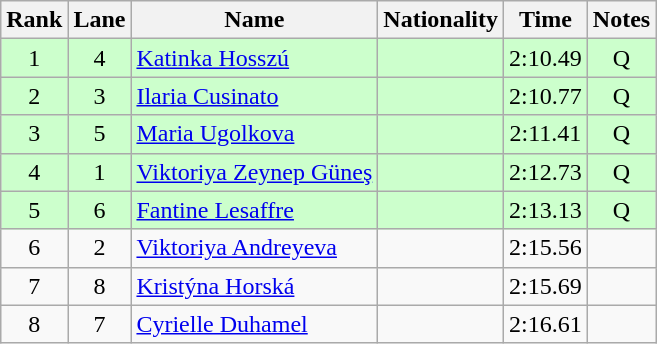<table class="wikitable sortable" style="text-align:center">
<tr>
<th>Rank</th>
<th>Lane</th>
<th>Name</th>
<th>Nationality</th>
<th>Time</th>
<th>Notes</th>
</tr>
<tr bgcolor=ccffcc>
<td>1</td>
<td>4</td>
<td align=left><a href='#'>Katinka Hosszú</a></td>
<td align=left></td>
<td>2:10.49</td>
<td>Q</td>
</tr>
<tr bgcolor=ccffcc>
<td>2</td>
<td>3</td>
<td align=left><a href='#'>Ilaria Cusinato</a></td>
<td align=left></td>
<td>2:10.77</td>
<td>Q</td>
</tr>
<tr bgcolor=ccffcc>
<td>3</td>
<td>5</td>
<td align=left><a href='#'>Maria Ugolkova</a></td>
<td align=left></td>
<td>2:11.41</td>
<td>Q</td>
</tr>
<tr bgcolor=ccffcc>
<td>4</td>
<td>1</td>
<td align=left><a href='#'>Viktoriya Zeynep Güneş</a></td>
<td align=left></td>
<td>2:12.73</td>
<td>Q</td>
</tr>
<tr bgcolor=ccffcc>
<td>5</td>
<td>6</td>
<td align=left><a href='#'>Fantine Lesaffre</a></td>
<td align=left></td>
<td>2:13.13</td>
<td>Q</td>
</tr>
<tr>
<td>6</td>
<td>2</td>
<td align=left><a href='#'>Viktoriya Andreyeva</a></td>
<td align=left></td>
<td>2:15.56</td>
<td></td>
</tr>
<tr>
<td>7</td>
<td>8</td>
<td align=left><a href='#'>Kristýna Horská</a></td>
<td align=left></td>
<td>2:15.69</td>
<td></td>
</tr>
<tr>
<td>8</td>
<td>7</td>
<td align=left><a href='#'>Cyrielle Duhamel</a></td>
<td align=left></td>
<td>2:16.61</td>
<td></td>
</tr>
</table>
